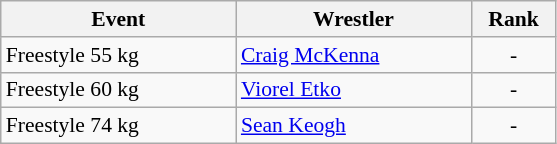<table class="wikitable" style="font-size:90%">
<tr>
<th width=150>Event</th>
<th width=150>Wrestler</th>
<th width=50>Rank</th>
</tr>
<tr>
<td>Freestyle 55 kg</td>
<td><a href='#'>Craig McKenna</a></td>
<td align="center">-</td>
</tr>
<tr>
<td>Freestyle 60 kg</td>
<td><a href='#'>Viorel Etko</a></td>
<td align="center">-</td>
</tr>
<tr>
<td>Freestyle 74 kg</td>
<td><a href='#'>Sean Keogh</a></td>
<td align="center">-</td>
</tr>
</table>
